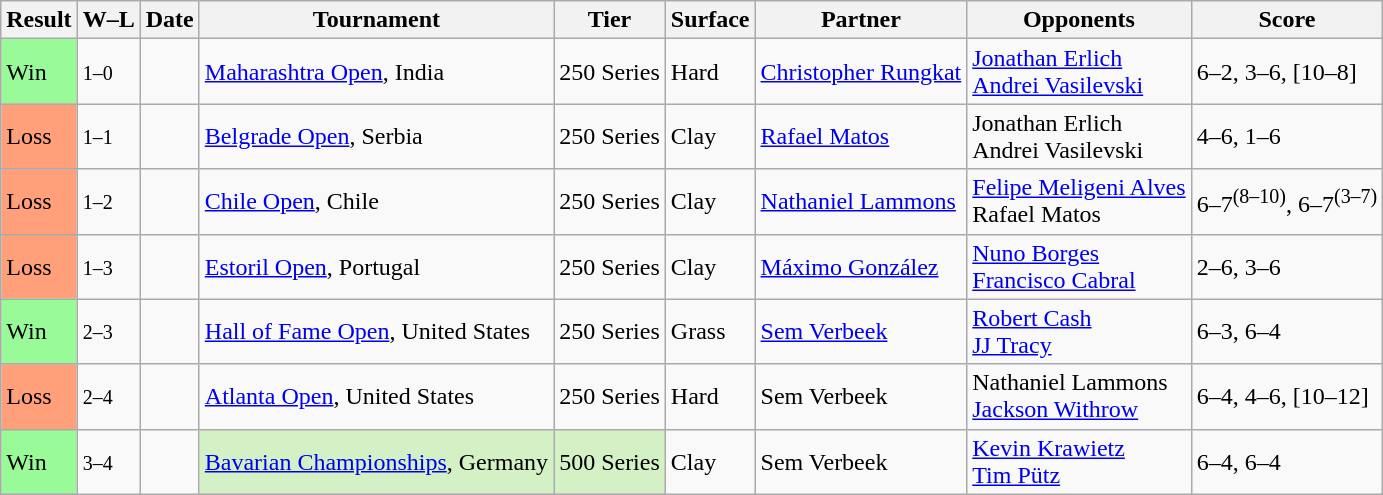<table class="sortable wikitable">
<tr>
<th>Result</th>
<th class="unsortable">W–L</th>
<th>Date</th>
<th>Tournament</th>
<th>Tier</th>
<th>Surface</th>
<th>Partner</th>
<th>Opponents</th>
<th class="unsortable">Score</th>
</tr>
<tr>
<td bgcolor=98FB98>Win</td>
<td><small>1–0</small></td>
<td><a href='#'></a></td>
<td><a href='#'>Maharashtra Open</a>, India</td>
<td>250 Series</td>
<td>Hard</td>
<td> <a href='#'>Christopher Rungkat</a></td>
<td> <a href='#'>Jonathan Erlich</a><br> <a href='#'>Andrei Vasilevski</a></td>
<td>6–2, 3–6, [10–8]</td>
</tr>
<tr>
<td bgcolor=FFA07A>Loss</td>
<td><small>1–1</small></td>
<td><a href='#'></a></td>
<td><a href='#'>Belgrade Open</a>, Serbia</td>
<td>250 Series</td>
<td>Clay</td>
<td> <a href='#'>Rafael Matos</a></td>
<td> Jonathan Erlich<br> Andrei Vasilevski</td>
<td>4–6, 1–6</td>
</tr>
<tr>
<td bgcolor=FFA07A>Loss</td>
<td><small>1–2</small></td>
<td><a href='#'></a></td>
<td><a href='#'>Chile Open</a>, Chile</td>
<td>250 Series</td>
<td>Clay</td>
<td> <a href='#'>Nathaniel Lammons</a></td>
<td> <a href='#'>Felipe Meligeni Alves</a> <br>  Rafael Matos</td>
<td>6–7<sup>(8–10)</sup>, 6–7<sup>(3–7)</sup></td>
</tr>
<tr>
<td bgcolor=FFA07A>Loss</td>
<td><small>1–3</small></td>
<td><a href='#'></a></td>
<td><a href='#'>Estoril Open</a>, Portugal</td>
<td>250 Series</td>
<td>Clay</td>
<td> <a href='#'>Máximo González</a></td>
<td> <a href='#'>Nuno Borges</a><br> <a href='#'>Francisco Cabral</a></td>
<td>2–6, 3–6</td>
</tr>
<tr>
<td bgcolor=98FB98>Win</td>
<td><small>2–3</small></td>
<td><a href='#'></a></td>
<td><a href='#'>Hall of Fame Open</a>, United States</td>
<td>250 Series</td>
<td>Grass</td>
<td> <a href='#'>Sem Verbeek</a></td>
<td> <a href='#'>Robert Cash</a> <br> <a href='#'>JJ Tracy</a></td>
<td>6–3, 6–4</td>
</tr>
<tr>
<td bgcolor=FFA07A>Loss</td>
<td><small>2–4</small></td>
<td><a href='#'></a></td>
<td><a href='#'>Atlanta Open</a>, United States</td>
<td>250 Series</td>
<td>Hard</td>
<td> Sem Verbeek</td>
<td> Nathaniel Lammons<br> <a href='#'>Jackson Withrow</a></td>
<td>6–4, 4–6, [10–12]</td>
</tr>
<tr>
<td bgcolor=98FB98>Win</td>
<td><small>3–4</small></td>
<td><a href='#'></a></td>
<td bgcolor=d4f1c5><a href='#'>Bavarian Championships</a>, Germany</td>
<td bgcolor=d4f1c5>500 Series</td>
<td>Clay</td>
<td> Sem Verbeek</td>
<td> <a href='#'>Kevin Krawietz</a><br> <a href='#'>Tim Pütz</a></td>
<td>6–4, 6–4</td>
</tr>
</table>
